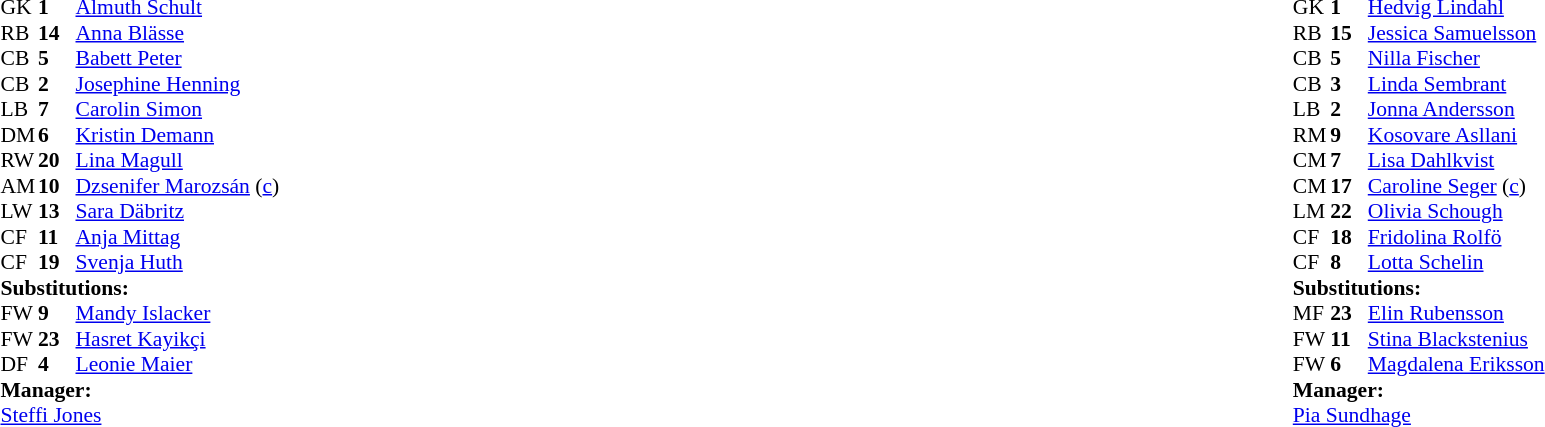<table width="100%">
<tr>
<td valign="top" width="50%"><br><table style="font-size: 90%" cellspacing="0" cellpadding="0">
<tr>
<th width="25"></th>
<th width="25"></th>
</tr>
<tr>
<td>GK</td>
<td><strong>1</strong></td>
<td><a href='#'>Almuth Schult</a></td>
</tr>
<tr>
<td>RB</td>
<td><strong>14</strong></td>
<td><a href='#'>Anna Blässe</a></td>
<td></td>
<td></td>
</tr>
<tr>
<td>CB</td>
<td><strong>5</strong></td>
<td><a href='#'>Babett Peter</a></td>
</tr>
<tr>
<td>CB</td>
<td><strong>2</strong></td>
<td><a href='#'>Josephine Henning</a></td>
</tr>
<tr>
<td>LB</td>
<td><strong>7</strong></td>
<td><a href='#'>Carolin Simon</a></td>
</tr>
<tr>
<td>DM</td>
<td><strong>6</strong></td>
<td><a href='#'>Kristin Demann</a></td>
</tr>
<tr>
<td>RW</td>
<td><strong>20</strong></td>
<td><a href='#'>Lina Magull</a></td>
<td></td>
</tr>
<tr>
<td>AM</td>
<td><strong>10</strong></td>
<td><a href='#'>Dzsenifer Marozsán</a> (<a href='#'>c</a>)</td>
</tr>
<tr>
<td>LW</td>
<td><strong>13</strong></td>
<td><a href='#'>Sara Däbritz</a></td>
</tr>
<tr>
<td>CF</td>
<td><strong>11</strong></td>
<td><a href='#'>Anja Mittag</a></td>
<td></td>
<td></td>
</tr>
<tr>
<td>CF</td>
<td><strong>19</strong></td>
<td><a href='#'>Svenja Huth</a></td>
<td></td>
<td></td>
</tr>
<tr>
<td colspan=3><strong>Substitutions:</strong></td>
</tr>
<tr>
<td>FW</td>
<td><strong>9</strong></td>
<td><a href='#'>Mandy Islacker</a></td>
<td></td>
<td></td>
</tr>
<tr>
<td>FW</td>
<td><strong>23</strong></td>
<td><a href='#'>Hasret Kayikçi</a></td>
<td></td>
<td></td>
</tr>
<tr>
<td>DF</td>
<td><strong>4</strong></td>
<td><a href='#'>Leonie Maier</a></td>
<td></td>
<td></td>
</tr>
<tr>
<td colspan=3><strong>Manager:</strong></td>
</tr>
<tr>
<td colspan=3><a href='#'>Steffi Jones</a></td>
</tr>
</table>
</td>
<td valign="top"></td>
<td valign="top" width="50%"><br><table style="font-size: 90%" cellspacing="0" cellpadding="0" align="center">
<tr>
<th width="25"></th>
<th width="25"></th>
</tr>
<tr>
<td>GK</td>
<td><strong>1</strong></td>
<td><a href='#'>Hedvig Lindahl</a></td>
</tr>
<tr>
<td>RB</td>
<td><strong>15</strong></td>
<td><a href='#'>Jessica Samuelsson</a></td>
</tr>
<tr>
<td>CB</td>
<td><strong>5</strong></td>
<td><a href='#'>Nilla Fischer</a></td>
</tr>
<tr>
<td>CB</td>
<td><strong>3</strong></td>
<td><a href='#'>Linda Sembrant</a></td>
</tr>
<tr>
<td>LB</td>
<td><strong>2</strong></td>
<td><a href='#'>Jonna Andersson</a></td>
<td></td>
<td></td>
</tr>
<tr>
<td>RM</td>
<td><strong>9</strong></td>
<td><a href='#'>Kosovare Asllani</a></td>
</tr>
<tr>
<td>CM</td>
<td><strong>7</strong></td>
<td><a href='#'>Lisa Dahlkvist</a></td>
</tr>
<tr>
<td>CM</td>
<td><strong>17</strong></td>
<td><a href='#'>Caroline Seger</a> (<a href='#'>c</a>)</td>
</tr>
<tr>
<td>LM</td>
<td><strong>22</strong></td>
<td><a href='#'>Olivia Schough</a></td>
<td></td>
<td></td>
</tr>
<tr>
<td>CF</td>
<td><strong>18</strong></td>
<td><a href='#'>Fridolina Rolfö</a></td>
<td></td>
<td></td>
</tr>
<tr>
<td>CF</td>
<td><strong>8</strong></td>
<td><a href='#'>Lotta Schelin</a></td>
</tr>
<tr>
<td colspan=3><strong>Substitutions:</strong></td>
</tr>
<tr>
<td>MF</td>
<td><strong>23</strong></td>
<td><a href='#'>Elin Rubensson</a></td>
<td></td>
<td></td>
</tr>
<tr>
<td>FW</td>
<td><strong>11</strong></td>
<td><a href='#'>Stina Blackstenius</a></td>
<td></td>
<td></td>
</tr>
<tr>
<td>FW</td>
<td><strong>6</strong></td>
<td><a href='#'>Magdalena Eriksson</a></td>
<td></td>
<td></td>
</tr>
<tr>
<td colspan=3><strong>Manager:</strong></td>
</tr>
<tr>
<td colspan=3><a href='#'>Pia Sundhage</a></td>
</tr>
</table>
</td>
</tr>
</table>
